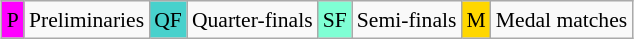<table class="wikitable" style="margin:0.5em auto; font-size:90%; line-height:1.25em;">
<tr>
<td bgcolor="#FF00FF" align=center>P</td>
<td>Preliminaries</td>
<td bgcolor="#48D1CC" align=center>QF</td>
<td>Quarter-finals</td>
<td bgcolor="#7FFFD4" align=center>SF</td>
<td>Semi-finals</td>
<td bgcolor="gold" align=center>M</td>
<td>Medal matches</td>
</tr>
</table>
